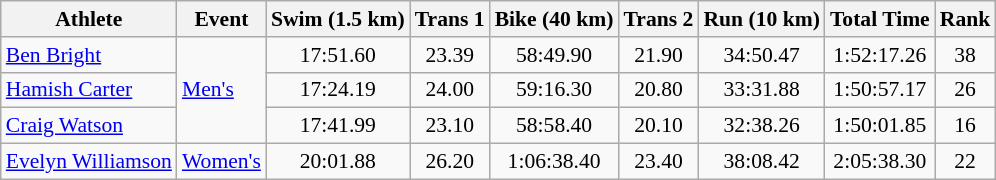<table class="wikitable" style="font-size:90%">
<tr>
<th>Athlete</th>
<th>Event</th>
<th>Swim (1.5 km)</th>
<th>Trans 1</th>
<th>Bike (40 km)</th>
<th>Trans 2</th>
<th>Run (10 km)</th>
<th>Total Time</th>
<th>Rank</th>
</tr>
<tr align=center>
<td align=left><a href='#'>Ben Bright</a></td>
<td align=left rowspan=3><a href='#'>Men's</a></td>
<td>17:51.60</td>
<td>23.39</td>
<td>58:49.90</td>
<td>21.90</td>
<td>34:50.47</td>
<td>1:52:17.26</td>
<td>38</td>
</tr>
<tr align=center>
<td align=left><a href='#'>Hamish Carter</a></td>
<td>17:24.19</td>
<td>24.00</td>
<td>59:16.30</td>
<td>20.80</td>
<td>33:31.88</td>
<td>1:50:57.17</td>
<td>26</td>
</tr>
<tr align=center>
<td align=left><a href='#'>Craig Watson</a></td>
<td>17:41.99</td>
<td>23.10</td>
<td>58:58.40</td>
<td>20.10</td>
<td>32:38.26</td>
<td>1:50:01.85</td>
<td>16</td>
</tr>
<tr align=center>
<td align=left><a href='#'>Evelyn Williamson</a></td>
<td align=left><a href='#'>Women's</a></td>
<td>20:01.88</td>
<td>26.20</td>
<td>1:06:38.40</td>
<td>23.40</td>
<td>38:08.42</td>
<td>2:05:38.30</td>
<td>22</td>
</tr>
</table>
